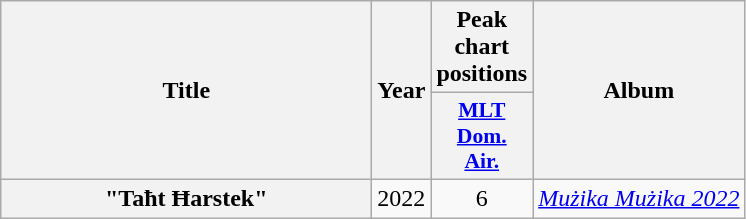<table class="wikitable plainrowheaders" style="text-align:center;">
<tr>
<th scope="col" rowspan="2" style="width:15em;">Title</th>
<th scope="col" rowspan="2" style="width:1em;">Year</th>
<th>Peak chart positions</th>
<th scope="col" rowspan="2">Album</th>
</tr>
<tr>
<th scope="col" style="width:3em;font-size:90%;"><a href='#'>MLT<br>Dom.<br>Air.</a><br></th>
</tr>
<tr>
<th scope="row">"Taħt Ħarstek"</th>
<td>2022</td>
<td>6</td>
<td><em><a href='#'>Mużika Mużika 2022</a></em></td>
</tr>
</table>
